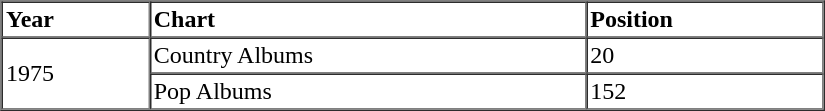<table border=1 cellspacing=0 cellpadding=2 width="550px">
<tr>
<th align="left">Year</th>
<th align="left">Chart</th>
<th align="left">Position</th>
</tr>
<tr>
<td align="left" rowspan="2">1975</td>
<td align="left">Country Albums</td>
<td align="left">20</td>
</tr>
<tr>
<td align="left">Pop Albums</td>
<td align="left">152</td>
</tr>
<tr>
</tr>
</table>
